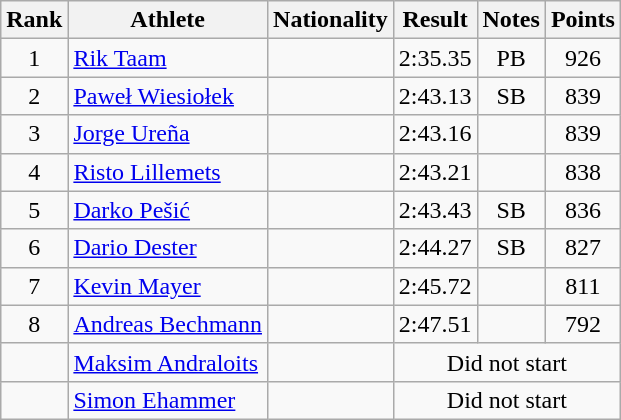<table class="wikitable sortable" style="text-align:center">
<tr>
<th>Rank</th>
<th>Athlete</th>
<th>Nationality</th>
<th>Result</th>
<th>Notes</th>
<th>Points</th>
</tr>
<tr>
<td>1</td>
<td align=left><a href='#'>Rik Taam</a></td>
<td align=left></td>
<td>2:35.35</td>
<td>PB</td>
<td>926</td>
</tr>
<tr>
<td>2</td>
<td align=left><a href='#'>Paweł Wiesiołek</a></td>
<td align=left></td>
<td>2:43.13</td>
<td>SB</td>
<td>839</td>
</tr>
<tr>
<td>3</td>
<td align=left><a href='#'>Jorge Ureña</a></td>
<td align=left></td>
<td>2:43.16</td>
<td></td>
<td>839</td>
</tr>
<tr>
<td>4</td>
<td align=left><a href='#'>Risto Lillemets</a></td>
<td align=left></td>
<td>2:43.21</td>
<td></td>
<td>838</td>
</tr>
<tr>
<td>5</td>
<td align=left><a href='#'>Darko Pešić</a></td>
<td align=left></td>
<td>2:43.43</td>
<td>SB</td>
<td>836</td>
</tr>
<tr>
<td>6</td>
<td align=left><a href='#'>Dario Dester</a></td>
<td align=left></td>
<td>2:44.27</td>
<td>SB</td>
<td>827</td>
</tr>
<tr>
<td>7</td>
<td align=left><a href='#'>Kevin Mayer</a></td>
<td align=left></td>
<td>2:45.72</td>
<td></td>
<td>811</td>
</tr>
<tr>
<td>8</td>
<td align=left><a href='#'>Andreas Bechmann</a></td>
<td align=left></td>
<td>2:47.51</td>
<td></td>
<td>792</td>
</tr>
<tr>
<td></td>
<td align=left><a href='#'>Maksim Andraloits</a></td>
<td align=left></td>
<td colspan=3>Did not start</td>
</tr>
<tr>
<td></td>
<td align=left><a href='#'>Simon Ehammer</a></td>
<td align=left></td>
<td colspan=3>Did not start</td>
</tr>
</table>
